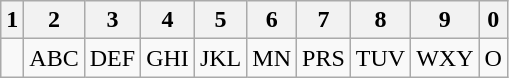<table class="wikitable">
<tr>
<th>1</th>
<th>2</th>
<th>3</th>
<th>4</th>
<th>5</th>
<th>6</th>
<th>7</th>
<th>8</th>
<th>9</th>
<th>0</th>
</tr>
<tr>
<td></td>
<td>ABC</td>
<td>DEF</td>
<td>GHI</td>
<td>JKL</td>
<td>MN</td>
<td>PRS</td>
<td>TUV</td>
<td>WXY</td>
<td>O</td>
</tr>
</table>
